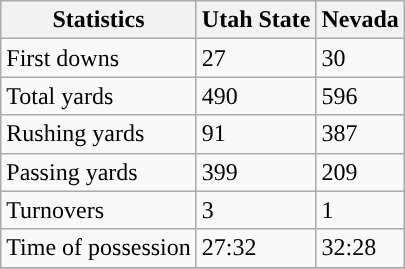<table class="wikitable">
<tr>
<th>Statistics</th>
<th>Utah State</th>
<th>Nevada</th>
</tr>
<tr>
<td>First downs</td>
<td>27</td>
<td>30</td>
</tr>
<tr>
<td>Total yards</td>
<td>490</td>
<td>596</td>
</tr>
<tr>
<td>Rushing yards</td>
<td>91</td>
<td>387</td>
</tr>
<tr>
<td>Passing yards</td>
<td>399</td>
<td>209</td>
</tr>
<tr>
<td>Turnovers</td>
<td>3</td>
<td>1</td>
</tr>
<tr>
<td>Time of possession</td>
<td>27:32</td>
<td>32:28</td>
</tr>
<tr>
</tr>
</table>
